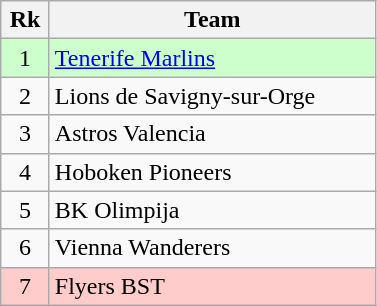<table class="wikitable" style="text-align:center">
<tr>
<th width="25">Rk</th>
<th width="210">Team</th>
</tr>
<tr style="background-color:#ccffcc;">
<td>1</td>
<td style="text-align:left;"> <a href='#'>Tenerife Marlins</a></td>
</tr>
<tr>
<td>2</td>
<td style="text-align:left;"> Lions de Savigny-sur-Orge</td>
</tr>
<tr>
<td>3</td>
<td style="text-align:left;"> Astros Valencia</td>
</tr>
<tr>
<td>4</td>
<td style="text-align:left;"> Hoboken Pioneers</td>
</tr>
<tr>
<td>5</td>
<td style="text-align:left;"> BK Olimpija</td>
</tr>
<tr>
<td>6</td>
<td style="text-align:left;"> Vienna Wanderers</td>
</tr>
<tr style="background-color:#ffcccc;">
<td>7</td>
<td style="text-align:left;"> Flyers BST</td>
</tr>
</table>
